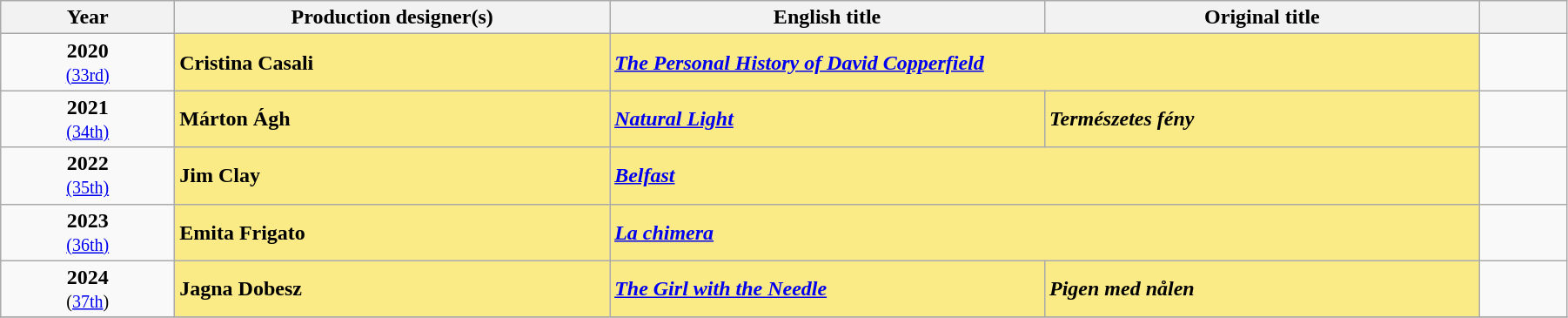<table class="wikitable" width="95%" cellpadding="5">
<tr>
<th width="10%">Year</th>
<th width="25%">Production designer(s)</th>
<th width="25%">English title</th>
<th width="25%">Original title</th>
<th width="5%"></th>
</tr>
<tr>
<td style="text-align:center;"><strong>2020</strong><br><small><a href='#'>(33rd)</a></small></td>
<td style="background:#FAEB86;"> <strong>Cristina Casali</strong></td>
<td colspan="2" style="background:#FAEB86;"><strong><em><a href='#'>The Personal History of David Copperfield</a></em></strong></td>
<td></td>
</tr>
<tr>
<td style="text-align:center;"><strong>2021</strong><br><small><a href='#'>(34th)</a></small></td>
<td style="background:#FAEB86;"> <strong>Márton Ágh</strong></td>
<td style="background:#FAEB86;"><strong><em><a href='#'>Natural Light</a></em></strong></td>
<td style="background:#FAEB86;"><strong><em>Természetes fény</em></strong></td>
<td></td>
</tr>
<tr>
<td style="text-align:center;"><strong>2022</strong><br><small><a href='#'>(35th)</a></small></td>
<td style="background:#FAEB86;"> <strong>Jim Clay</strong></td>
<td colspan="2" style="background:#FAEB86;"><strong><em><a href='#'>Belfast</a></em></strong></td>
<td></td>
</tr>
<tr>
<td style="text-align:center;"><strong>2023</strong><br><small><a href='#'>(36th)</a></small></td>
<td style="background:#FAEB86;"> <strong>Emita Frigato</strong></td>
<td colspan="2" style="background:#FAEB86;"><strong><em><a href='#'>La chimera</a></em></strong></td>
<td></td>
</tr>
<tr>
<td style="text-align:center;"><strong>2024</strong><br><small>(<a href='#'>37th</a>)</small></td>
<td style="background:#FAEB86;"> <strong>Jagna Dobesz</strong></td>
<td style="background:#FAEB86;"><strong><em><a href='#'>The Girl with the Needle</a></em></strong></td>
<td style="background:#FAEB86;"><strong><em>Pigen med nålen</em></strong></td>
<td></td>
</tr>
<tr>
</tr>
</table>
